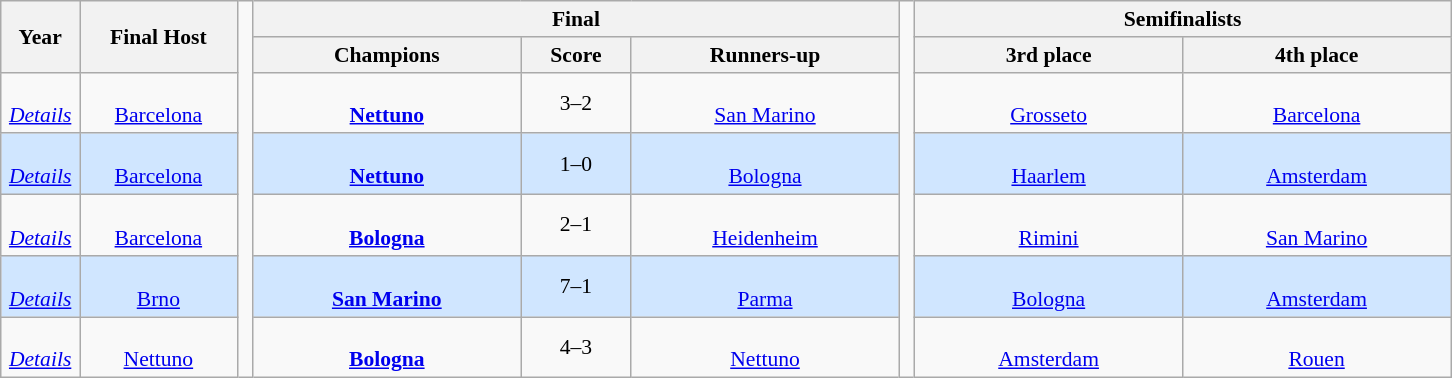<table class="wikitable" style="font-size:90%; text-align: center;">
<tr>
<th rowspan=2 width=5%>Year</th>
<th rowspan=2 width=10%>Final Host</th>
<td width=1% rowspan=7 style="border-top:none;border-bottom:none;"></td>
<th colspan=3>Final</th>
<td width=1% rowspan=7 style="border-top:none;border-bottom:none;"></td>
<th colspan=2>Semifinalists</th>
</tr>
<tr>
<th width=17%>Champions</th>
<th width=7%>Score</th>
<th width=17%>Runners-up</th>
<th width=17%>3rd place</th>
<th width=17%>4th place</th>
</tr>
<tr>
<td><br><em><a href='#'>Details</a></em></td>
<td><br><a href='#'>Barcelona</a></td>
<td><strong><br><a href='#'>Nettuno</a></strong></td>
<td>3–2</td>
<td><br><a href='#'>San Marino</a></td>
<td><br><a href='#'>Grosseto</a></td>
<td><br><a href='#'>Barcelona</a></td>
</tr>
<tr style="background: #D0E6FF;">
<td><br><em><a href='#'>Details</a></em></td>
<td><br><a href='#'>Barcelona</a></td>
<td><strong><br><a href='#'>Nettuno</a></strong></td>
<td>1–0</td>
<td><br><a href='#'>Bologna</a></td>
<td><br><a href='#'>Haarlem</a></td>
<td><br><a href='#'>Amsterdam</a></td>
</tr>
<tr>
<td><br><em><a href='#'>Details</a></em></td>
<td><br><a href='#'>Barcelona</a></td>
<td><strong><br><a href='#'>Bologna</a></strong></td>
<td>2–1</td>
<td><br><a href='#'>Heidenheim</a></td>
<td><br><a href='#'>Rimini</a></td>
<td><br><a href='#'>San Marino</a></td>
</tr>
<tr style="background: #D0E6FF;">
<td><br><em><a href='#'>Details</a></em></td>
<td><br><a href='#'>Brno</a></td>
<td><strong><br><a href='#'>San Marino</a></strong></td>
<td>7–1</td>
<td><br><a href='#'>Parma</a></td>
<td><br><a href='#'>Bologna</a></td>
<td><br><a href='#'>Amsterdam</a></td>
</tr>
<tr>
<td><br><em><a href='#'>Details</a></em></td>
<td><br><a href='#'>Nettuno</a></td>
<td><strong><br><a href='#'>Bologna</a></strong></td>
<td>4–3</td>
<td><br><a href='#'>Nettuno</a></td>
<td><br><a href='#'>Amsterdam</a></td>
<td><br><a href='#'>Rouen</a></td>
</tr>
</table>
